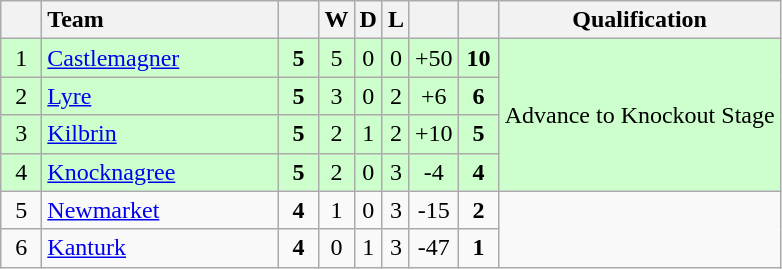<table class="wikitable" style="text-align:center">
<tr>
<th width="20"></th>
<th width="150" style="text-align:left;">Team</th>
<th width="20"></th>
<th>W</th>
<th>D</th>
<th>L</th>
<th width="20"></th>
<th width="20"></th>
<th>Qualification</th>
</tr>
<tr style="background:#ccffcc">
<td>1</td>
<td align="left"> <a href='#'>Castlemagner</a></td>
<td><strong>5</strong></td>
<td>5</td>
<td>0</td>
<td>0</td>
<td>+50</td>
<td><strong>10</strong></td>
<td rowspan="4">Advance to Knockout Stage</td>
</tr>
<tr style="background:#ccffcc">
<td>2</td>
<td align="left"> <a href='#'>Lyre</a></td>
<td><strong>5</strong></td>
<td>3</td>
<td>0</td>
<td>2</td>
<td>+6</td>
<td><strong>6</strong></td>
</tr>
<tr style="background:#ccffcc">
<td>3</td>
<td align="left"> <a href='#'>Kilbrin</a></td>
<td><strong>5</strong></td>
<td>2</td>
<td>1</td>
<td>2</td>
<td>+10</td>
<td><strong>5</strong></td>
</tr>
<tr style="background:#ccffcc">
<td>4</td>
<td align="left"> <a href='#'>Knocknagree</a></td>
<td><strong>5</strong></td>
<td>2</td>
<td>0</td>
<td>3</td>
<td>-4</td>
<td><strong>4</strong></td>
</tr>
<tr>
<td>5</td>
<td align="left"> <a href='#'>Newmarket</a></td>
<td><strong>4</strong></td>
<td>1</td>
<td>0</td>
<td>3</td>
<td>-15</td>
<td><strong>2</strong></td>
<td rowspan="2"></td>
</tr>
<tr>
<td>6</td>
<td align="left"> <a href='#'>Kanturk</a></td>
<td><strong>4</strong></td>
<td>0</td>
<td>1</td>
<td>3</td>
<td>-47</td>
<td><strong>1</strong></td>
</tr>
</table>
